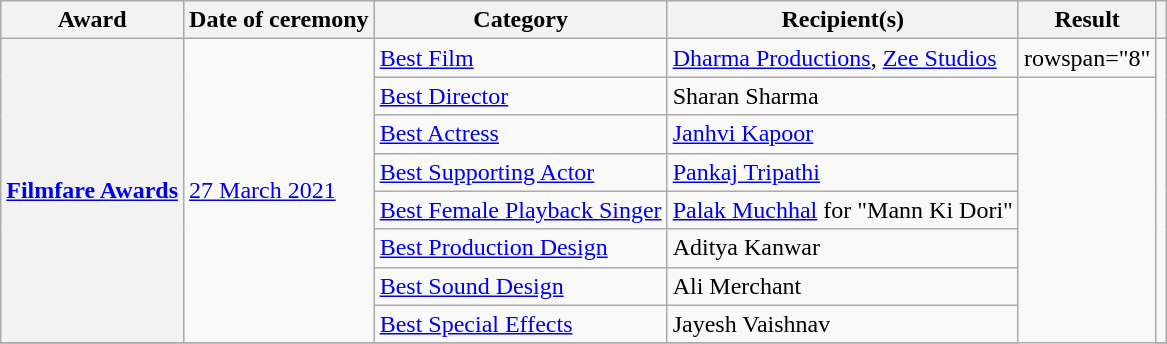<table class="wikitable plainrowheaders sortable">
<tr>
<th scope="col">Award</th>
<th scope="col">Date of ceremony</th>
<th scope="col">Category</th>
<th scope="col">Recipient(s)</th>
<th scope="col" class="unsortable">Result</th>
<th scope="col" class="unsortable"></th>
</tr>
<tr>
<th scope="row" rowspan="8"><a href='#'>Filmfare Awards</a></th>
<td rowspan="8"><a href='#'>27 March 2021</a></td>
<td><a href='#'>Best Film</a></td>
<td><a href='#'>Dharma Productions</a>, <a href='#'>Zee Studios</a></td>
<td>rowspan="8"</td>
<td style="text-align:center;" rowspan="8"></td>
</tr>
<tr>
<td><a href='#'>Best Director</a></td>
<td>Sharan Sharma</td>
</tr>
<tr>
<td><a href='#'>Best Actress</a></td>
<td><a href='#'>Janhvi Kapoor</a></td>
</tr>
<tr>
<td><a href='#'>Best Supporting Actor</a></td>
<td><a href='#'>Pankaj Tripathi</a></td>
</tr>
<tr>
<td><a href='#'>Best Female Playback Singer</a></td>
<td><a href='#'>Palak Muchhal</a> for "Mann Ki Dori"</td>
</tr>
<tr>
<td><a href='#'>Best Production Design</a></td>
<td>Aditya Kanwar</td>
</tr>
<tr>
<td><a href='#'>Best Sound Design</a></td>
<td>Ali Merchant</td>
</tr>
<tr>
<td><a href='#'>Best Special Effects</a></td>
<td>Jayesh Vaishnav</td>
</tr>
<tr>
</tr>
</table>
